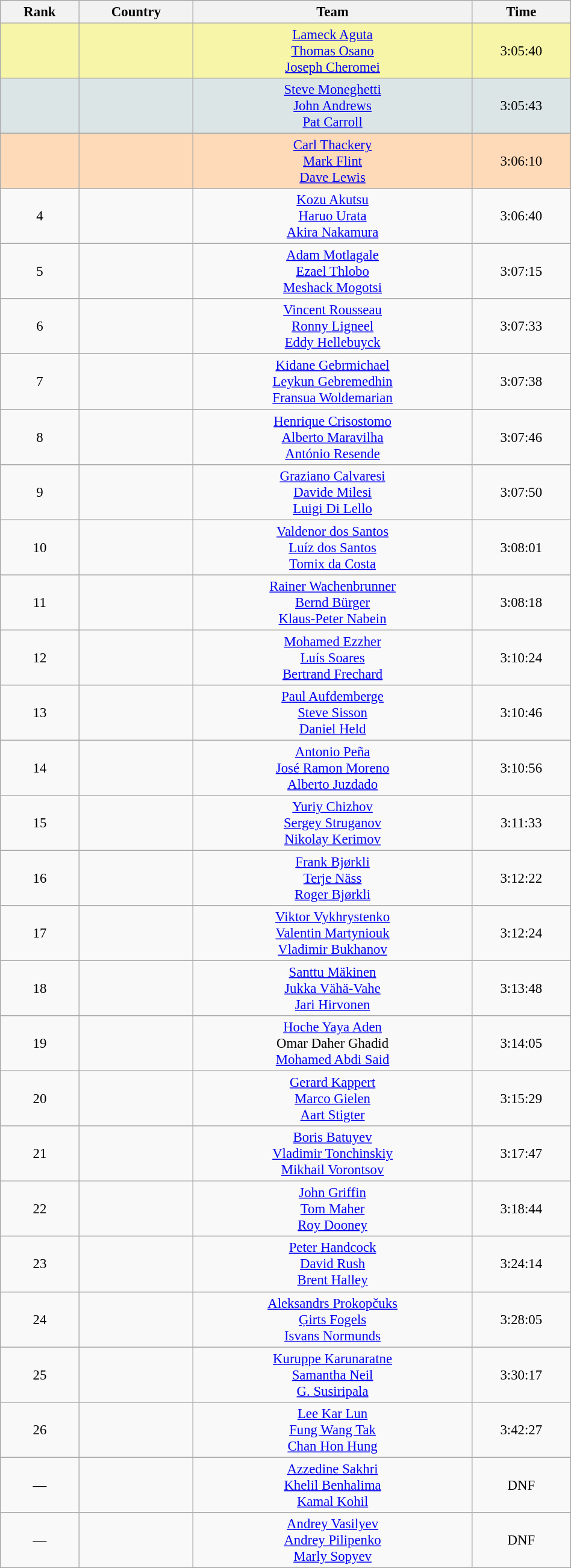<table class="wikitable sortable" style=" text-align:center; font-size:95%;" width="50%">
<tr>
<th>Rank</th>
<th>Country</th>
<th>Team</th>
<th>Time</th>
</tr>
<tr bgcolor="#F7F6A8">
<td align=center></td>
<td></td>
<td><a href='#'>Lameck Aguta</a><br><a href='#'>Thomas Osano</a><br><a href='#'>Joseph Cheromei</a></td>
<td>3:05:40</td>
</tr>
<tr bgcolor="#DCE5E5">
<td align=center></td>
<td></td>
<td><a href='#'>Steve Moneghetti</a><br><a href='#'>John Andrews</a><br><a href='#'>Pat Carroll</a></td>
<td>3:05:43</td>
</tr>
<tr bgcolor="#FFDAB9">
<td align=center></td>
<td></td>
<td><a href='#'>Carl Thackery</a><br><a href='#'>Mark Flint</a><br><a href='#'>Dave Lewis</a></td>
<td>3:06:10</td>
</tr>
<tr>
<td align=center>4</td>
<td></td>
<td><a href='#'>Kozu Akutsu</a><br><a href='#'>Haruo Urata</a><br><a href='#'>Akira Nakamura</a></td>
<td>3:06:40</td>
</tr>
<tr>
<td align=center>5</td>
<td></td>
<td><a href='#'>Adam Motlagale</a><br><a href='#'>Ezael Thlobo</a><br><a href='#'>Meshack Mogotsi</a></td>
<td>3:07:15</td>
</tr>
<tr>
<td align=center>6</td>
<td></td>
<td><a href='#'>Vincent Rousseau</a><br><a href='#'>Ronny Ligneel</a><br><a href='#'>Eddy Hellebuyck</a></td>
<td>3:07:33</td>
</tr>
<tr>
<td align=center>7</td>
<td></td>
<td><a href='#'>Kidane Gebrmichael</a><br><a href='#'>Leykun Gebremedhin</a><br><a href='#'>Fransua Woldemarian</a></td>
<td>3:07:38</td>
</tr>
<tr>
<td align=center>8</td>
<td></td>
<td><a href='#'>Henrique Crisostomo</a><br><a href='#'>Alberto Maravilha</a><br><a href='#'>António Resende</a></td>
<td>3:07:46</td>
</tr>
<tr>
<td align=center>9</td>
<td></td>
<td><a href='#'>Graziano Calvaresi</a><br><a href='#'>Davide Milesi</a><br><a href='#'>Luigi Di Lello</a></td>
<td>3:07:50</td>
</tr>
<tr>
<td align=center>10</td>
<td></td>
<td><a href='#'>Valdenor dos Santos</a><br><a href='#'>Luíz dos Santos</a><br><a href='#'>Tomix da Costa</a></td>
<td>3:08:01</td>
</tr>
<tr>
<td align=center>11</td>
<td></td>
<td><a href='#'>Rainer Wachenbrunner</a><br><a href='#'>Bernd Bürger</a><br><a href='#'>Klaus-Peter Nabein</a></td>
<td>3:08:18</td>
</tr>
<tr>
<td align=center>12</td>
<td></td>
<td><a href='#'>Mohamed Ezzher</a><br><a href='#'>Luís Soares</a><br><a href='#'>Bertrand Frechard</a></td>
<td>3:10:24</td>
</tr>
<tr>
<td align=center>13</td>
<td></td>
<td><a href='#'>Paul Aufdemberge</a><br><a href='#'>Steve Sisson</a><br><a href='#'>Daniel Held</a></td>
<td>3:10:46</td>
</tr>
<tr>
<td align=center>14</td>
<td></td>
<td><a href='#'>Antonio Peña</a><br><a href='#'>José Ramon Moreno</a><br><a href='#'>Alberto Juzdado</a></td>
<td>3:10:56</td>
</tr>
<tr>
<td align=center>15</td>
<td></td>
<td><a href='#'>Yuriy Chizhov</a><br><a href='#'>Sergey Struganov</a><br><a href='#'>Nikolay Kerimov</a></td>
<td>3:11:33</td>
</tr>
<tr>
<td align=center>16</td>
<td></td>
<td><a href='#'>Frank Bjørkli</a><br><a href='#'>Terje Näss</a><br><a href='#'>Roger Bjørkli</a></td>
<td>3:12:22</td>
</tr>
<tr>
<td align=center>17</td>
<td></td>
<td><a href='#'>Viktor Vykhrystenko</a><br><a href='#'>Valentin Martyniouk</a><br><a href='#'>Vladimir Bukhanov</a></td>
<td>3:12:24</td>
</tr>
<tr>
<td align=center>18</td>
<td></td>
<td><a href='#'>Santtu Mäkinen</a><br><a href='#'>Jukka Vähä-Vahe</a><br><a href='#'>Jari Hirvonen</a></td>
<td>3:13:48</td>
</tr>
<tr>
<td align=center>19</td>
<td></td>
<td><a href='#'>Hoche Yaya Aden</a><br>Omar Daher Ghadid<br><a href='#'>Mohamed Abdi Said</a></td>
<td>3:14:05</td>
</tr>
<tr>
<td align=center>20</td>
<td></td>
<td><a href='#'>Gerard Kappert</a><br><a href='#'>Marco Gielen</a><br><a href='#'>Aart Stigter</a></td>
<td>3:15:29</td>
</tr>
<tr>
<td align=center>21</td>
<td></td>
<td><a href='#'>Boris Batuyev</a><br><a href='#'>Vladimir Tonchinskiy</a><br><a href='#'>Mikhail Vorontsov</a></td>
<td>3:17:47</td>
</tr>
<tr>
<td align=center>22</td>
<td></td>
<td><a href='#'>John Griffin</a><br><a href='#'>Tom Maher</a><br><a href='#'>Roy Dooney</a></td>
<td>3:18:44</td>
</tr>
<tr>
<td align=center>23</td>
<td></td>
<td><a href='#'>Peter Handcock</a><br><a href='#'>David Rush</a><br><a href='#'>Brent Halley</a></td>
<td>3:24:14</td>
</tr>
<tr>
<td align=center>24</td>
<td></td>
<td><a href='#'>Aleksandrs Prokopčuks</a><br><a href='#'>Ģirts Fogels</a><br><a href='#'>Isvans Normunds</a></td>
<td>3:28:05</td>
</tr>
<tr>
<td align=center>25</td>
<td></td>
<td><a href='#'>Kuruppe Karunaratne</a><br><a href='#'>Samantha Neil</a><br><a href='#'>G. Susiripala</a></td>
<td>3:30:17</td>
</tr>
<tr>
<td align=center>26</td>
<td></td>
<td><a href='#'>Lee Kar Lun</a><br><a href='#'>Fung Wang Tak</a><br><a href='#'>Chan Hon Hung</a></td>
<td>3:42:27</td>
</tr>
<tr>
<td align=center>—</td>
<td></td>
<td><a href='#'>Azzedine Sakhri</a><br><a href='#'>Khelil Benhalima</a><br><a href='#'>Kamal Kohil</a></td>
<td>DNF</td>
</tr>
<tr>
<td align=center>—</td>
<td></td>
<td><a href='#'>Andrey Vasilyev</a><br><a href='#'>Andrey Pilipenko</a><br><a href='#'>Marly Sopyev</a></td>
<td>DNF</td>
</tr>
</table>
